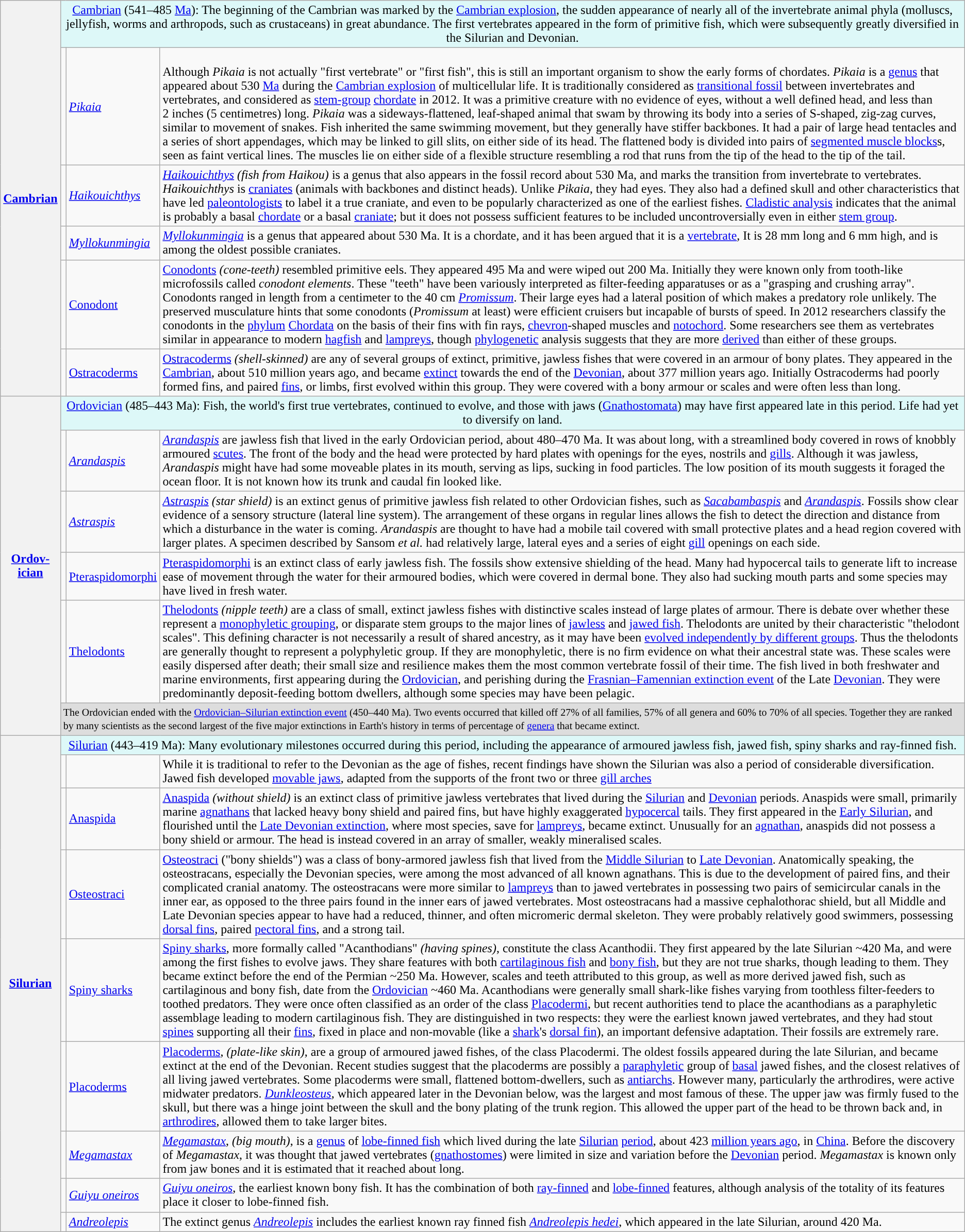<table class="wikitable">
<tr>
<th rowspan=6 style="background:"><a href='#'>Cambrian</a></th>
<td colspan="3"  style="text-align:center; background:#ddf8f8;"><a href='#'>Cambrian</a> (541–485 <a href='#'>Ma</a>): The beginning of the Cambrian was marked by the <a href='#'>Cambrian explosion</a>, the sudden appearance of nearly all of the invertebrate animal phyla (molluscs, jellyfish, worms and arthropods, such as crustaceans) in great abundance. The first vertebrates appeared in the form of primitive fish, which were subsequently greatly diversified in the Silurian and Devonian.</td>
</tr>
<tr>
<td></td>
<td><em><a href='#'>Pikaia</a></em></td>
<td><br>Although <em>Pikaia</em> is not actually "first vertebrate" or "first fish", this is still an important organism to show the early forms of chordates. <em>Pikaia</em> is a <a href='#'>genus</a> that appeared about 530 <a href='#'>Ma</a> during the <a href='#'>Cambrian explosion</a> of multicellular life. It is traditionally considered as <a href='#'>transitional fossil</a> between invertebrates and vertebrates, and considered as <a href='#'>stem-group</a> <a href='#'>chordate</a> in 2012. It was a primitive creature with no evidence of eyes, without a well defined head, and less than 2 inches (5 centimetres) long. <em>Pikaia</em> was a sideways-flattened, leaf-shaped animal that swam by throwing its body into a series of S-shaped, zig-zag curves, similar to movement of snakes. Fish inherited the same swimming movement, but they generally have stiffer backbones. It had a pair of large head tentacles and a series of short appendages, which may be linked to gill slits, on either side of its head. The flattened body is divided into pairs of <a href='#'>segmented muscle blocks</a>s, seen as faint vertical lines. The muscles lie on either side of a flexible structure resembling a rod that runs from the tip of the head to the tip of the tail.</td>
</tr>
<tr>
<td></td>
<td><em><a href='#'>Haikouichthys</a></em></td>
<td><em><a href='#'>Haikouichthys</a></em> <em>(fish from Haikou)</em> is a genus that also appears in the fossil record about 530 Ma, and marks the transition from invertebrate to vertebrates. <em>Haikouichthys</em> is <a href='#'>craniates</a> (animals with backbones and distinct heads). Unlike <em>Pikaia</em>, they had eyes. They also had a defined skull and other characteristics that have led <a href='#'>paleontologists</a> to label it a true craniate, and even to be popularly characterized as one of the earliest fishes. <a href='#'>Cladistic analysis</a> indicates that the animal is probably a basal <a href='#'>chordate</a> or a basal <a href='#'>craniate</a>; but it does not possess sufficient features to be included uncontroversially even in either <a href='#'>stem group</a>.</td>
</tr>
<tr>
<td></td>
<td><em><a href='#'>Myllokunmingia</a></em></td>
<td><em><a href='#'>Myllokunmingia</a></em> is a genus that appeared about 530 Ma. It is a chordate, and it has been argued that it is a <a href='#'>vertebrate</a>, It is 28 mm long and 6 mm high, and is among the oldest possible craniates.</td>
</tr>
<tr>
<td></td>
<td><a href='#'>Conodont</a></td>
<td><a href='#'>Conodonts</a> <em>(cone-teeth)</em> resembled primitive eels. They appeared 495 Ma and were wiped out 200 Ma. Initially they were known only from tooth-like microfossils called <em>conodont elements</em>. These "teeth" have been variously interpreted as filter-feeding apparatuses or as a "grasping and crushing array". Conodonts ranged in length from a centimeter to the 40 cm <em><a href='#'>Promissum</a></em>. Their large eyes had a lateral position of which makes a predatory role unlikely. The preserved musculature hints that some conodonts (<em>Promissum</em> at least) were efficient cruisers but incapable of bursts of speed. In 2012 researchers classify the conodonts in the <a href='#'>phylum</a> <a href='#'>Chordata</a> on the basis of their fins with fin rays, <a href='#'>chevron</a>-shaped muscles and <a href='#'>notochord</a>. Some researchers see them as vertebrates similar in appearance to modern <a href='#'>hagfish</a> and <a href='#'>lampreys</a>, though <a href='#'>phylogenetic</a> analysis suggests that they are more <a href='#'>derived</a> than either of these groups.</td>
</tr>
<tr>
<td></td>
<td><a href='#'>Ostracoderms</a></td>
<td><a href='#'>Ostracoderms</a> <em>(shell-skinned)</em> are any of several groups of extinct, primitive, jawless fishes that were covered in an armour of bony plates. They appeared in the <a href='#'>Cambrian</a>, about 510 million years ago, and became <a href='#'>extinct</a> towards the end of the <a href='#'>Devonian</a>, about 377 million years ago. Initially Ostracoderms had poorly formed fins, and paired <a href='#'>fins</a>, or limbs, first evolved within this group. They were covered with a bony armour or scales and were often less than  long.</td>
</tr>
<tr>
<th rowspan=6 style="background:"><a href='#'><span>Ordov-<br>ician</span></a></th>
<td colspan="3"  style="text-align:center; background:#ddf8f8;"><a href='#'>Ordovician</a> (485–443 Ma): Fish, the world's first true vertebrates, continued to evolve, and those with jaws (<a href='#'>Gnathostomata</a>) may have first appeared late in this period. Life had yet to diversify on land.</td>
</tr>
<tr>
<td></td>
<td><em><a href='#'>Arandaspis</a></em></td>
<td><em><a href='#'>Arandaspis</a></em> are jawless fish that lived in the early Ordovician period, about 480–470 Ma. It was about  long, with a streamlined body covered in rows of knobbly armoured <a href='#'>scutes</a>. The front of the body and the head were protected by hard plates with openings for the eyes, nostrils and <a href='#'>gills</a>. Although it was jawless, <em>Arandaspis</em> might have had some moveable plates in its mouth, serving as lips, sucking in food particles. The low position of its mouth suggests it foraged the ocean floor. It is not known how its trunk and caudal fin looked like.</td>
</tr>
<tr>
<td></td>
<td><em><a href='#'>Astraspis</a></em></td>
<td><em><a href='#'>Astraspis</a></em> <em>(star shield)</em> is an extinct genus of primitive jawless fish related to other Ordovician fishes, such as <em><a href='#'>Sacabambaspis</a></em> and <em><a href='#'>Arandaspis</a></em>. Fossils show clear evidence of a sensory structure (lateral line system). The arrangement of these organs in regular lines allows the fish to detect the direction and distance from which a disturbance in the water is coming. <em>Arandaspis</em> are thought to have had a mobile tail covered with small protective plates and a head region covered with larger plates. A specimen described by Sansom <em>et al.</em> had relatively large, lateral eyes and a series of eight <a href='#'>gill</a> openings on each side.</td>
</tr>
<tr>
<td></td>
<td><a href='#'>Pteraspidomorphi</a></td>
<td><a href='#'>Pteraspidomorphi</a> is an extinct class of early jawless fish. The fossils show extensive shielding of the head. Many had hypocercal tails to generate lift to increase ease of movement through the water for their armoured bodies, which were covered in dermal bone. They also had sucking mouth parts and some species may have lived in fresh water.</td>
</tr>
<tr>
<td></td>
<td><a href='#'>Thelodonts</a></td>
<td><a href='#'>Thelodonts</a> <em>(nipple teeth)</em> are a class of small, extinct jawless fishes with distinctive scales instead of large plates of armour. There is debate over whether these represent a <a href='#'>monophyletic grouping</a>, or disparate stem groups to the major lines of <a href='#'>jawless</a> and <a href='#'>jawed fish</a>. Thelodonts are united by their characteristic "thelodont scales". This defining character is not necessarily a result of shared ancestry, as it may have been <a href='#'>evolved independently by different groups</a>. Thus the thelodonts are generally thought to represent a polyphyletic group. If they are monophyletic, there is no firm evidence on what their ancestral state was. These scales were easily dispersed after death; their small size and resilience makes them the most common vertebrate fossil of their time. The fish lived in both freshwater and marine environments, first appearing during the <a href='#'>Ordovician</a>, and perishing during the <a href='#'>Frasnian–Famennian extinction event</a> of the Late <a href='#'>Devonian</a>. They were predominantly deposit-feeding bottom dwellers, although some species may have been pelagic.</td>
</tr>
<tr>
<td colspan="3"  style="line-height:16px; background:#dddddd;"><small>The Ordovician ended with the <a href='#'>Ordovician–Silurian extinction event</a> (450–440 Ma). Two events occurred that killed off 27% of all families, 57% of all genera and 60% to 70% of all species. Together they are ranked by many scientists as the second largest of the five major extinctions in Earth's history in terms of percentage of <a href='#'>genera</a> that became extinct.</small></td>
</tr>
<tr>
<th rowspan=9 style="background:"><a href='#'>Silurian</a></th>
<td colspan="3"  style="text-align:center; background:#ddf8f8;"><a href='#'>Silurian</a> (443–419 Ma): Many evolutionary milestones occurred during this period, including the appearance of armoured jawless fish, jawed fish, spiny sharks and ray-finned fish.</td>
</tr>
<tr>
<td></td>
<td></td>
<td>While it is traditional to refer to the Devonian as the age of fishes, recent findings have shown the Silurian was also a period of considerable diversification. Jawed fish developed <a href='#'>movable jaws</a>, adapted from the supports of the front two or three <a href='#'>gill arches</a></td>
</tr>
<tr>
<td></td>
<td><a href='#'>Anaspida</a></td>
<td><a href='#'>Anaspida</a> <em>(without shield)</em> is an extinct class of primitive jawless vertebrates that lived during the <a href='#'>Silurian</a> and <a href='#'>Devonian</a> periods. Anaspids were small, primarily marine <a href='#'>agnathans</a> that lacked heavy bony shield and paired fins, but have highly exaggerated <a href='#'>hypocercal</a> tails. They first appeared in the <a href='#'>Early Silurian</a>, and flourished until the <a href='#'>Late Devonian extinction</a>, where most species, save for <a href='#'>lampreys</a>, became extinct. Unusually for an <a href='#'>agnathan</a>, anaspids did not possess a bony shield or armour. The head is instead covered in an array of smaller, weakly mineralised scales.</td>
</tr>
<tr>
<td></td>
<td><a href='#'>Osteostraci</a></td>
<td><a href='#'>Osteostraci</a> ("bony shields") was a class of bony-armored jawless fish that lived from the <a href='#'>Middle Silurian</a> to <a href='#'>Late Devonian</a>. Anatomically speaking, the osteostracans, especially the Devonian species, were among the most advanced of all known agnathans. This is due to the development of paired fins, and their complicated cranial anatomy. The osteostracans were more similar to <a href='#'>lampreys</a> than to jawed vertebrates in possessing two pairs of semicircular canals in the inner ear, as opposed to the three pairs found in the inner ears of jawed vertebrates. Most osteostracans had a massive cephalothorac shield, but all Middle and Late Devonian species appear to have had a reduced, thinner, and often micromeric dermal skeleton. They were probably relatively good swimmers, possessing <a href='#'>dorsal fins</a>, paired <a href='#'>pectoral fins</a>, and a strong tail.</td>
</tr>
<tr>
<td></td>
<td><a href='#'>Spiny sharks</a></td>
<td><a href='#'>Spiny sharks</a>, more formally called "Acanthodians" <em>(having spines)</em>, constitute the class Acanthodii. They first appeared by the late Silurian ~420 Ma, and were among the first fishes to evolve jaws. They share features with both <a href='#'>cartilaginous fish</a> and <a href='#'>bony fish</a>, but they are not true sharks, though leading to them. They became extinct before the end of the Permian ~250 Ma. However, scales and teeth attributed to this group, as well as more derived jawed fish, such as cartilaginous and bony fish, date from the <a href='#'>Ordovician</a> ~460 Ma. Acanthodians were generally small shark-like fishes varying from toothless filter-feeders to toothed predators. They were once often classified as an order of the class <a href='#'>Placodermi</a>, but recent authorities tend to place the acanthodians as a paraphyletic assemblage leading to modern cartilaginous fish. They are distinguished in two respects: they were the earliest known jawed vertebrates, and they had stout <a href='#'>spines</a> supporting all their <a href='#'>fins</a>, fixed in place and non-movable (like a <a href='#'>shark</a>'s <a href='#'>dorsal fin</a>), an important defensive adaptation. Their fossils are extremely rare.</td>
</tr>
<tr>
<td></td>
<td><a href='#'>Placoderms</a></td>
<td><a href='#'>Placoderms</a>, <em>(plate-like skin)</em>, are a group of armoured jawed fishes, of the class Placodermi. The oldest fossils appeared during the late Silurian, and became extinct at the end of the Devonian. Recent studies suggest that the placoderms are possibly a <a href='#'>paraphyletic</a> group of <a href='#'>basal</a> jawed fishes, and the closest relatives of all living jawed vertebrates. Some placoderms were small, flattened bottom-dwellers, such as <a href='#'>antiarchs</a>. However many, particularly the arthrodires, were active midwater predators. <em><a href='#'>Dunkleosteus</a></em>, which appeared later in the Devonian below, was the largest and most famous of these. The upper jaw was firmly fused to the skull, but there was a hinge joint between the skull and the bony plating of the trunk region. This allowed the upper part of the head to be thrown back and, in <a href='#'>arthrodires</a>, allowed them to take larger bites.</td>
</tr>
<tr>
<td></td>
<td><em><a href='#'>Megamastax</a></em></td>
<td><em><a href='#'>Megamastax</a></em>, <em>(big mouth)</em>, is a <a href='#'>genus</a> of <a href='#'>lobe-finned fish</a> which lived during the late <a href='#'>Silurian</a> <a href='#'>period</a>, about 423 <a href='#'>million years ago</a>, in <a href='#'>China</a>. Before the discovery of <em>Megamastax</em>, it was thought that jawed vertebrates (<a href='#'>gnathostomes</a>) were limited in size and variation before the <a href='#'>Devonian</a> period. <em>Megamastax</em> is known only from jaw bones and it is estimated that it reached about  long.</td>
</tr>
<tr>
<td></td>
<td><em><a href='#'>Guiyu oneiros</a></em></td>
<td><em><a href='#'>Guiyu oneiros</a></em>, the earliest known bony fish. It has the combination of both <a href='#'>ray-finned</a> and <a href='#'>lobe-finned</a> features, although analysis of the totality of its features place it closer to lobe-finned fish.</td>
</tr>
<tr>
<td></td>
<td><em><a href='#'>Andreolepis</a></em></td>
<td>The extinct genus <em><a href='#'>Andreolepis</a></em> includes the earliest known ray finned fish <em><a href='#'>Andreolepis hedei</a></em>, which appeared in the late Silurian, around 420 Ma.</td>
</tr>
</table>
